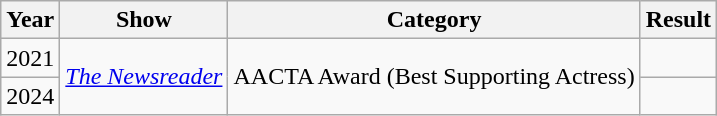<table class="wikitable">
<tr>
<th>Year</th>
<th>Show</th>
<th>Category</th>
<th>Result</th>
</tr>
<tr>
<td>2021</td>
<td rowspan="2"><em><a href='#'>The Newsreader</a></em></td>
<td rowspan="2">AACTA Award (Best Supporting Actress)</td>
<td></td>
</tr>
<tr>
<td>2024</td>
<td></td>
</tr>
</table>
